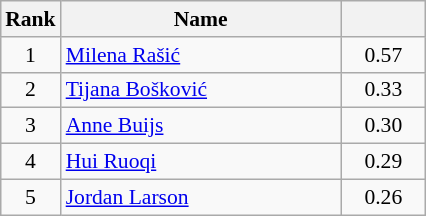<table class="wikitable" style="margin:0.5em auto;width=480;font-size:90%">
<tr>
<th width=30>Rank</th>
<th width=180>Name</th>
<th width=50></th>
</tr>
<tr>
<td align=center>1</td>
<td> <a href='#'>Milena Rašić</a></td>
<td align=center>0.57</td>
</tr>
<tr>
<td align=center>2</td>
<td> <a href='#'>Tijana Bošković</a></td>
<td align=center>0.33</td>
</tr>
<tr>
<td align=center>3</td>
<td> <a href='#'>Anne Buijs</a></td>
<td align=center>0.30</td>
</tr>
<tr>
<td align=center>4</td>
<td> <a href='#'>Hui Ruoqi</a></td>
<td align=center>0.29</td>
</tr>
<tr>
<td align=center>5</td>
<td> <a href='#'>Jordan Larson</a></td>
<td align=center>0.26</td>
</tr>
</table>
